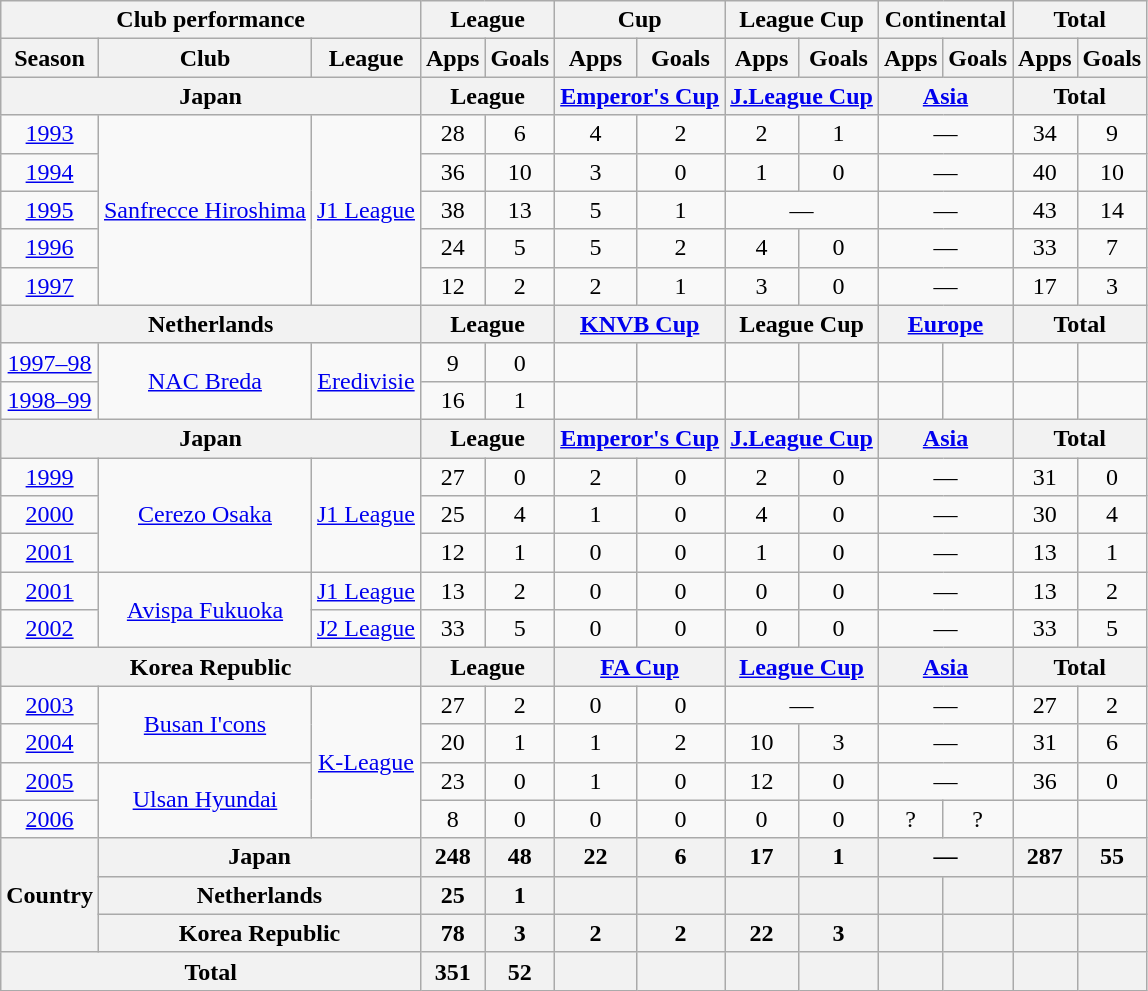<table class="wikitable" style="text-align:center;">
<tr>
<th colspan=3>Club performance</th>
<th colspan=2>League</th>
<th colspan=2>Cup</th>
<th colspan=2>League Cup</th>
<th colspan=2>Continental</th>
<th colspan=2>Total</th>
</tr>
<tr>
<th>Season</th>
<th>Club</th>
<th>League</th>
<th>Apps</th>
<th>Goals</th>
<th>Apps</th>
<th>Goals</th>
<th>Apps</th>
<th>Goals</th>
<th>Apps</th>
<th>Goals</th>
<th>Apps</th>
<th>Goals</th>
</tr>
<tr>
<th colspan=3>Japan</th>
<th colspan=2>League</th>
<th colspan=2><a href='#'>Emperor's Cup</a></th>
<th colspan=2><a href='#'>J.League Cup</a></th>
<th colspan=2><a href='#'>Asia</a></th>
<th colspan=2>Total</th>
</tr>
<tr>
<td><a href='#'>1993</a></td>
<td rowspan="5"><a href='#'>Sanfrecce Hiroshima</a></td>
<td rowspan="5"><a href='#'>J1 League</a></td>
<td>28</td>
<td>6</td>
<td>4</td>
<td>2</td>
<td>2</td>
<td>1</td>
<td colspan="2">—</td>
<td>34</td>
<td>9</td>
</tr>
<tr>
<td><a href='#'>1994</a></td>
<td>36</td>
<td>10</td>
<td>3</td>
<td>0</td>
<td>1</td>
<td>0</td>
<td colspan="2">—</td>
<td>40</td>
<td>10</td>
</tr>
<tr>
<td><a href='#'>1995</a></td>
<td>38</td>
<td>13</td>
<td>5</td>
<td>1</td>
<td colspan="2">—</td>
<td colspan="2">—</td>
<td>43</td>
<td>14</td>
</tr>
<tr>
<td><a href='#'>1996</a></td>
<td>24</td>
<td>5</td>
<td>5</td>
<td>2</td>
<td>4</td>
<td>0</td>
<td colspan="2">—</td>
<td>33</td>
<td>7</td>
</tr>
<tr>
<td><a href='#'>1997</a></td>
<td>12</td>
<td>2</td>
<td>2</td>
<td>1</td>
<td>3</td>
<td>0</td>
<td colspan="2">—</td>
<td>17</td>
<td>3</td>
</tr>
<tr>
<th colspan=3>Netherlands</th>
<th colspan=2>League</th>
<th colspan=2><a href='#'>KNVB Cup</a></th>
<th colspan=2>League Cup</th>
<th colspan=2><a href='#'>Europe</a></th>
<th colspan=2>Total</th>
</tr>
<tr>
<td><a href='#'>1997–98</a></td>
<td rowspan="2"><a href='#'>NAC Breda</a></td>
<td rowspan="2"><a href='#'>Eredivisie</a></td>
<td>9</td>
<td>0</td>
<td></td>
<td></td>
<td></td>
<td></td>
<td></td>
<td></td>
<td></td>
<td></td>
</tr>
<tr>
<td><a href='#'>1998–99</a></td>
<td>16</td>
<td>1</td>
<td></td>
<td></td>
<td></td>
<td></td>
<td></td>
<td></td>
<td></td>
<td></td>
</tr>
<tr>
<th colspan=3>Japan</th>
<th colspan=2>League</th>
<th colspan=2><a href='#'>Emperor's Cup</a></th>
<th colspan=2><a href='#'>J.League Cup</a></th>
<th colspan=2><a href='#'>Asia</a></th>
<th colspan=2>Total</th>
</tr>
<tr>
<td><a href='#'>1999</a></td>
<td rowspan="3"><a href='#'>Cerezo Osaka</a></td>
<td rowspan="3"><a href='#'>J1 League</a></td>
<td>27</td>
<td>0</td>
<td>2</td>
<td>0</td>
<td>2</td>
<td>0</td>
<td colspan="2">—</td>
<td>31</td>
<td>0</td>
</tr>
<tr>
<td><a href='#'>2000</a></td>
<td>25</td>
<td>4</td>
<td>1</td>
<td>0</td>
<td>4</td>
<td>0</td>
<td colspan="2">—</td>
<td>30</td>
<td>4</td>
</tr>
<tr>
<td><a href='#'>2001</a></td>
<td>12</td>
<td>1</td>
<td>0</td>
<td>0</td>
<td>1</td>
<td>0</td>
<td colspan="2">—</td>
<td>13</td>
<td>1</td>
</tr>
<tr>
<td><a href='#'>2001</a></td>
<td rowspan="2"><a href='#'>Avispa Fukuoka</a></td>
<td><a href='#'>J1 League</a></td>
<td>13</td>
<td>2</td>
<td>0</td>
<td>0</td>
<td>0</td>
<td>0</td>
<td colspan="2">—</td>
<td>13</td>
<td>2</td>
</tr>
<tr>
<td><a href='#'>2002</a></td>
<td><a href='#'>J2 League</a></td>
<td>33</td>
<td>5</td>
<td>0</td>
<td>0</td>
<td>0</td>
<td>0</td>
<td colspan="2">—</td>
<td>33</td>
<td>5</td>
</tr>
<tr>
<th colspan=3>Korea Republic</th>
<th colspan=2>League</th>
<th colspan=2><a href='#'>FA Cup</a></th>
<th colspan=2><a href='#'>League Cup</a></th>
<th colspan=2><a href='#'>Asia</a></th>
<th colspan=2>Total</th>
</tr>
<tr>
<td><a href='#'>2003</a></td>
<td rowspan="2"><a href='#'>Busan I'cons</a></td>
<td rowspan="4"><a href='#'>K-League</a></td>
<td>27</td>
<td>2</td>
<td>0</td>
<td>0</td>
<td colspan="2">—</td>
<td colspan="2">—</td>
<td>27</td>
<td>2</td>
</tr>
<tr>
<td><a href='#'>2004</a></td>
<td>20</td>
<td>1</td>
<td>1</td>
<td>2</td>
<td>10</td>
<td>3</td>
<td colspan="2">—</td>
<td>31</td>
<td>6</td>
</tr>
<tr>
<td><a href='#'>2005</a></td>
<td rowspan="2"><a href='#'>Ulsan Hyundai</a></td>
<td>23</td>
<td>0</td>
<td>1</td>
<td>0</td>
<td>12</td>
<td>0</td>
<td colspan="2">—</td>
<td>36</td>
<td>0</td>
</tr>
<tr>
<td><a href='#'>2006</a></td>
<td>8</td>
<td>0</td>
<td>0</td>
<td>0</td>
<td>0</td>
<td>0</td>
<td>?</td>
<td>?</td>
<td></td>
<td></td>
</tr>
<tr>
<th rowspan=3>Country</th>
<th colspan=2>Japan</th>
<th>248</th>
<th>48</th>
<th>22</th>
<th>6</th>
<th>17</th>
<th>1</th>
<th colspan="2">—</th>
<th>287</th>
<th>55</th>
</tr>
<tr>
<th colspan=2>Netherlands</th>
<th>25</th>
<th>1</th>
<th></th>
<th></th>
<th></th>
<th></th>
<th></th>
<th></th>
<th></th>
<th></th>
</tr>
<tr>
<th colspan=2>Korea Republic</th>
<th>78</th>
<th>3</th>
<th>2</th>
<th>2</th>
<th>22</th>
<th>3</th>
<th></th>
<th></th>
<th></th>
<th></th>
</tr>
<tr>
<th colspan=3>Total</th>
<th>351</th>
<th>52</th>
<th></th>
<th></th>
<th></th>
<th></th>
<th></th>
<th></th>
<th></th>
<th></th>
</tr>
</table>
